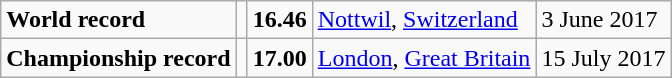<table class="wikitable">
<tr>
<td><strong>World record</strong></td>
<td></td>
<td><strong>16.46</strong></td>
<td><a href='#'>Nottwil</a>, <a href='#'>Switzerland</a></td>
<td>3 June 2017</td>
</tr>
<tr>
<td><strong>Championship record</strong></td>
<td></td>
<td><strong>17.00</strong></td>
<td><a href='#'>London</a>, <a href='#'>Great Britain</a></td>
<td>15 July 2017</td>
</tr>
</table>
